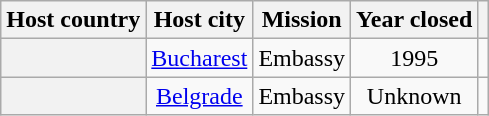<table class="wikitable plainrowheaders" style="text-align:center;">
<tr>
<th scope="col">Host country</th>
<th scope="col">Host city</th>
<th scope="col">Mission</th>
<th scope="col">Year closed</th>
<th scope="col"></th>
</tr>
<tr>
<th scope="row"></th>
<td><a href='#'>Bucharest</a></td>
<td>Embassy</td>
<td>1995</td>
<td></td>
</tr>
<tr>
<th scope="row"></th>
<td><a href='#'>Belgrade</a></td>
<td>Embassy</td>
<td>Unknown</td>
<td></td>
</tr>
</table>
